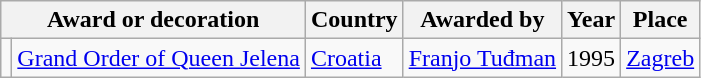<table class="wikitable" style="text-align:left;">
<tr>
<th colspan=2>Award or decoration</th>
<th>Country</th>
<th>Awarded by</th>
<th>Year</th>
<th>Place</th>
</tr>
<tr>
<td></td>
<td><a href='#'>Grand Order of Queen Jelena</a></td>
<td><a href='#'>Croatia</a></td>
<td><a href='#'>Franjo Tuđman</a></td>
<td>1995</td>
<td><a href='#'>Zagreb</a></td>
</tr>
</table>
